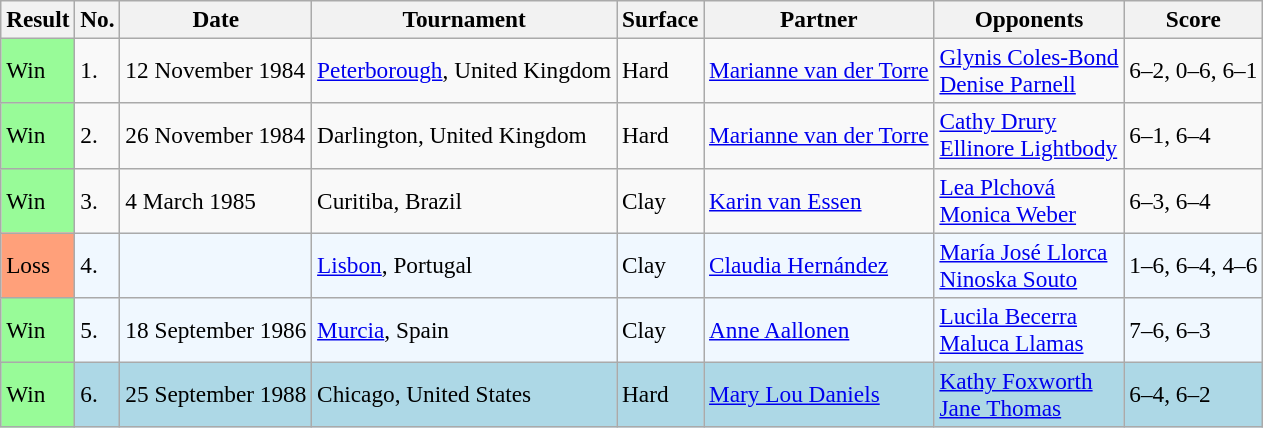<table class="sortable wikitable" style=font-size:97%>
<tr>
<th>Result</th>
<th>No.</th>
<th>Date</th>
<th>Tournament</th>
<th>Surface</th>
<th>Partner</th>
<th>Opponents</th>
<th class="unsortable">Score</th>
</tr>
<tr>
<td style="background:#98fb98;">Win</td>
<td>1.</td>
<td>12 November 1984</td>
<td><a href='#'>Peterborough</a>, United Kingdom</td>
<td>Hard</td>
<td> <a href='#'>Marianne van der Torre</a></td>
<td> <a href='#'>Glynis Coles-Bond</a> <br>  <a href='#'>Denise Parnell</a></td>
<td>6–2, 0–6, 6–1</td>
</tr>
<tr>
<td style="background:#98fb98;">Win</td>
<td>2.</td>
<td>26 November 1984</td>
<td>Darlington, United Kingdom</td>
<td>Hard</td>
<td> <a href='#'>Marianne van der Torre</a></td>
<td> <a href='#'>Cathy Drury</a> <br>  <a href='#'>Ellinore Lightbody</a></td>
<td>6–1, 6–4</td>
</tr>
<tr>
<td style="background:#98fb98;">Win</td>
<td>3.</td>
<td>4 March 1985</td>
<td>Curitiba, Brazil</td>
<td>Clay</td>
<td> <a href='#'>Karin van Essen</a></td>
<td> <a href='#'>Lea Plchová</a> <br>  <a href='#'>Monica Weber</a></td>
<td>6–3, 6–4</td>
</tr>
<tr bgcolor="#f0f8ff">
<td style="background:#ffa07a;">Loss</td>
<td>4.</td>
<td></td>
<td><a href='#'>Lisbon</a>, Portugal</td>
<td>Clay</td>
<td> <a href='#'>Claudia Hernández</a></td>
<td> <a href='#'>María José Llorca</a> <br>  <a href='#'>Ninoska Souto</a></td>
<td>1–6, 6–4, 4–6</td>
</tr>
<tr bgcolor="#f0f8ff">
<td style="background:#98fb98;">Win</td>
<td>5.</td>
<td>18 September 1986</td>
<td><a href='#'>Murcia</a>, Spain</td>
<td>Clay</td>
<td> <a href='#'>Anne Aallonen</a></td>
<td> <a href='#'>Lucila Becerra</a> <br>  <a href='#'>Maluca Llamas</a></td>
<td>7–6, 6–3</td>
</tr>
<tr style="background:lightblue;">
<td style="background:#98fb98;">Win</td>
<td>6.</td>
<td>25 September 1988</td>
<td>Chicago, United States</td>
<td>Hard</td>
<td> <a href='#'>Mary Lou Daniels</a></td>
<td> <a href='#'>Kathy Foxworth</a> <br>  <a href='#'>Jane Thomas</a></td>
<td>6–4, 6–2</td>
</tr>
</table>
